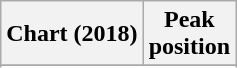<table class="wikitable sortable plainrowheaders" style="text-align:center">
<tr>
<th scope="col">Chart (2018)</th>
<th scope="col">Peak<br> position</th>
</tr>
<tr>
</tr>
<tr>
</tr>
<tr>
</tr>
</table>
